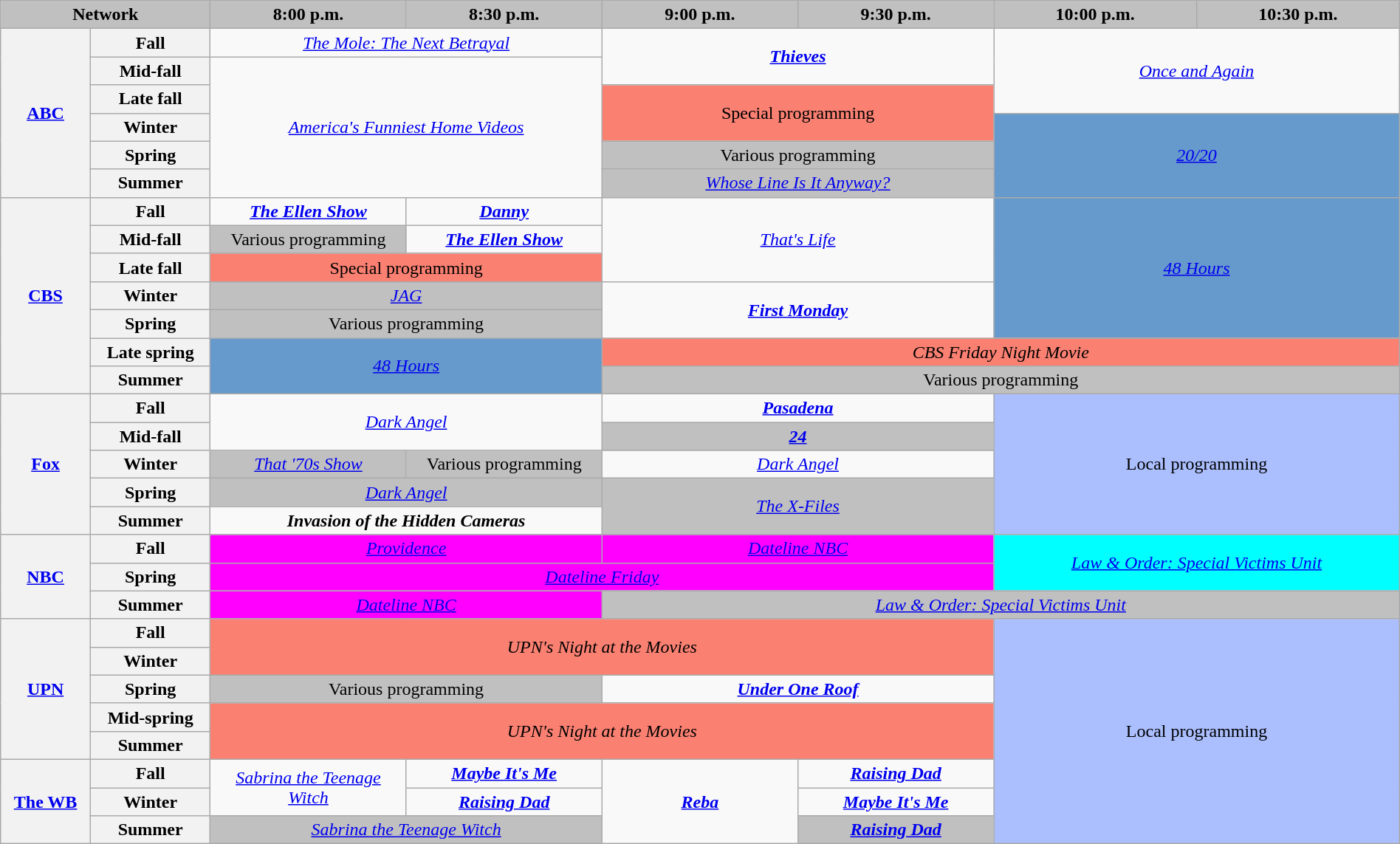<table class="wikitable" style="width:100%;margin-right:0;text-align:center">
<tr>
<th colspan="2" style="background-color:#C0C0C0;text-align:center;width:15%;">Network</th>
<th style="background-color:#C0C0C0;text-align:center;width:14%;">8:00 p.m.</th>
<th style="background-color:#C0C0C0;text-align:center;width:14%;">8:30 p.m.</th>
<th style="background-color:#C0C0C0;text-align:center;width:14%;">9:00 p.m.</th>
<th style="background-color:#C0C0C0;text-align:center;width:14%;">9:30 p.m.</th>
<th style="background-color:#C0C0C0;text-align:center">10:00 p.m.</th>
<th style="background-color:#C0C0C0;text-align:center">10:30 p.m.</th>
</tr>
<tr>
<th rowspan="6"><a href='#'>ABC</a></th>
<th>Fall</th>
<td colspan="2"><em><a href='#'>The Mole: The Next Betrayal</a></em></td>
<td rowspan="2" colspan="2"><strong><em><a href='#'>Thieves</a></em></strong></td>
<td rowspan="3" colspan="2"><em><a href='#'>Once and Again</a></em></td>
</tr>
<tr>
<th>Mid-fall</th>
<td rowspan="5" colspan="2"><em><a href='#'>America's Funniest Home Videos</a></em></td>
</tr>
<tr>
<th>Late fall</th>
<td colspan="2" rowspan="2" style="background:#FA8072;">Special programming</td>
</tr>
<tr>
<th>Winter</th>
<td colspan="2" rowspan="3" style="background:#6699CC;"><em><a href='#'>20/20</a></em></td>
</tr>
<tr>
<th>Spring</th>
<td colspan="2" style="background:#C0C0C0;">Various programming</td>
</tr>
<tr>
<th>Summer</th>
<td colspan="2" style="background:#C0C0C0;"><em><a href='#'>Whose Line Is It Anyway?</a></em> </td>
</tr>
<tr>
<th rowspan="7"><a href='#'>CBS</a></th>
<th>Fall</th>
<td><strong><em><a href='#'>The Ellen Show</a></em></strong></td>
<td><strong><em><a href='#'>Danny</a></em></strong></td>
<td colspan="2" rowspan="3"><em><a href='#'>That's Life</a></em></td>
<td colspan="2" rowspan="5" style="background:#6699CC;"><em><a href='#'>48 Hours</a></em></td>
</tr>
<tr>
<th>Mid-fall</th>
<td style="background:#C0C0C0;">Various programming</td>
<td><strong><em><a href='#'>The Ellen Show</a></em></strong></td>
</tr>
<tr>
<th>Late fall</th>
<td colspan="2" style="background:#FA8072;">Special programming</td>
</tr>
<tr>
<th>Winter</th>
<td colspan="2" style="background:#C0C0C0;"><em><a href='#'>JAG</a></em> </td>
<td colspan="2" rowspan="2"><strong><em><a href='#'>First Monday</a></em></strong></td>
</tr>
<tr>
<th>Spring</th>
<td colspan="2" style="background:#C0C0C0;">Various programming</td>
</tr>
<tr>
<th>Late spring</th>
<td colspan="2" rowspan="2" style="background:#6699CC;"><em><a href='#'>48 Hours</a></em></td>
<td colspan="4" style="background:#FA8072;"><em>CBS Friday Night Movie</em></td>
</tr>
<tr>
<th>Summer</th>
<td colspan="4" style="background:#C0C0C0;">Various programming</td>
</tr>
<tr>
<th rowspan="5"><a href='#'>Fox</a></th>
<th>Fall</th>
<td rowspan="2" colspan="2"><em><a href='#'>Dark Angel</a></em></td>
<td colspan="2"><strong><em><a href='#'>Pasadena</a></em></strong></td>
<td style="background:#abbfff;" rowspan="5" colspan="5">Local programming</td>
</tr>
<tr>
<th>Mid-fall</th>
<td colspan="2" style="background:#C0C0C0;"><strong><em><a href='#'>24</a></em></strong> </td>
</tr>
<tr>
<th>Winter</th>
<td style="background:#C0C0C0;"><em><a href='#'>That '70s Show</a></em> </td>
<td style="background:#C0C0C0;">Various programming</td>
<td colspan="2"><em><a href='#'>Dark Angel</a></em></td>
</tr>
<tr>
<th>Spring</th>
<td colspan="2" style="background:#C0C0C0;"><em><a href='#'>Dark Angel</a></em> </td>
<td colspan="2" rowspan="2" style="background:#C0C0C0;"><em><a href='#'>The X-Files</a></em> </td>
</tr>
<tr>
<th>Summer</th>
<td colspan="2"><strong><em>Invasion of the Hidden Cameras</em></strong></td>
</tr>
<tr>
<th rowspan="3"><a href='#'>NBC</a></th>
<th>Fall</th>
<td colspan="2" style="background:magenta;"><em><a href='#'>Providence</a></em> </td>
<td colspan="2" style="background:magenta;"><em><a href='#'>Dateline NBC</a></em> </td>
<td colspan="2" rowspan="2" style="background:cyan;"><em><a href='#'>Law & Order: Special Victims Unit</a></em> </td>
</tr>
<tr>
<th>Spring</th>
<td colspan="4" style="background:magenta;"><em><a href='#'>Dateline Friday</a></em> </td>
</tr>
<tr>
<th>Summer</th>
<td colspan="2" style="background:magenta;"><em><a href='#'>Dateline NBC</a></em> </td>
<td colspan="4" style="background:#C0C0C0;"><em><a href='#'>Law & Order: Special Victims Unit</a></em> </td>
</tr>
<tr>
<th rowspan="5"><a href='#'>UPN</a></th>
<th>Fall</th>
<td colspan="4" rowspan="2" style="background:#FA8072;"><em>UPN's Night at the Movies</em></td>
<td colspan="2" rowspan="8" style="background:#abbfff;">Local programming</td>
</tr>
<tr>
<th>Winter</th>
</tr>
<tr>
<th>Spring</th>
<td colspan="2" style="background:#C0C0C0;">Various programming</td>
<td colspan="2"><strong><em><a href='#'>Under One Roof</a></em></strong></td>
</tr>
<tr>
<th>Mid-spring</th>
<td colspan="4" rowspan="2" style="background:#FA8072;"><em>UPN's Night at the Movies</em></td>
</tr>
<tr>
<th>Summer</th>
</tr>
<tr>
<th rowspan="3"><a href='#'>The WB</a></th>
<th>Fall</th>
<td rowspan="2"><em><a href='#'>Sabrina the Teenage Witch</a></em></td>
<td><strong><em><a href='#'>Maybe It's Me</a></em></strong></td>
<td rowspan="3"><strong><em><a href='#'>Reba</a></em></strong></td>
<td><strong><em><a href='#'>Raising Dad</a></em></strong></td>
</tr>
<tr>
<th>Winter</th>
<td><strong><em><a href='#'>Raising Dad</a></em></strong></td>
<td><strong><em><a href='#'>Maybe It's Me</a></em></strong></td>
</tr>
<tr>
<th>Summer</th>
<td colspan="2" style="background:#C0C0C0;"><em><a href='#'>Sabrina the Teenage Witch</a></em> </td>
<td style="background:#C0C0C0;"><strong><em><a href='#'>Raising Dad</a></em></strong> </td>
</tr>
</table>
